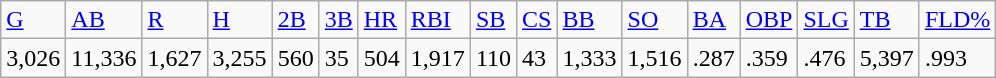<table class="wikitable">
<tr>
<td><a href='#'>G</a></td>
<td><a href='#'>AB</a></td>
<td><a href='#'>R</a></td>
<td><a href='#'>H</a></td>
<td><a href='#'>2B</a></td>
<td><a href='#'>3B</a></td>
<td><a href='#'>HR</a></td>
<td><a href='#'>RBI</a></td>
<td><a href='#'>SB</a></td>
<td><a href='#'>CS</a></td>
<td><a href='#'>BB</a></td>
<td><a href='#'>SO</a></td>
<td><a href='#'>BA</a></td>
<td><a href='#'>OBP</a></td>
<td><a href='#'>SLG</a></td>
<td><a href='#'>TB</a></td>
<td><a href='#'>FLD%</a></td>
</tr>
<tr>
<td>3,026</td>
<td>11,336</td>
<td>1,627</td>
<td>3,255</td>
<td>560</td>
<td>35</td>
<td>504</td>
<td>1,917</td>
<td>110</td>
<td>43</td>
<td>1,333</td>
<td>1,516</td>
<td>.287</td>
<td>.359</td>
<td>.476</td>
<td>5,397</td>
<td>.993</td>
</tr>
</table>
